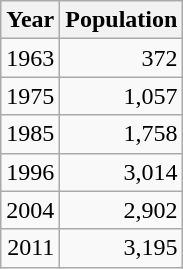<table class="wikitable">
<tr>
<th>Year</th>
<th>Population</th>
</tr>
<tr align="right">
<td>1963</td>
<td>372</td>
</tr>
<tr align="right">
<td>1975</td>
<td>1,057</td>
</tr>
<tr align="right">
<td>1985</td>
<td>1,758</td>
</tr>
<tr align="right">
<td>1996</td>
<td>3,014</td>
</tr>
<tr align="right">
<td>2004</td>
<td>2,902</td>
</tr>
<tr align="right">
<td>2011</td>
<td>3,195</td>
</tr>
</table>
